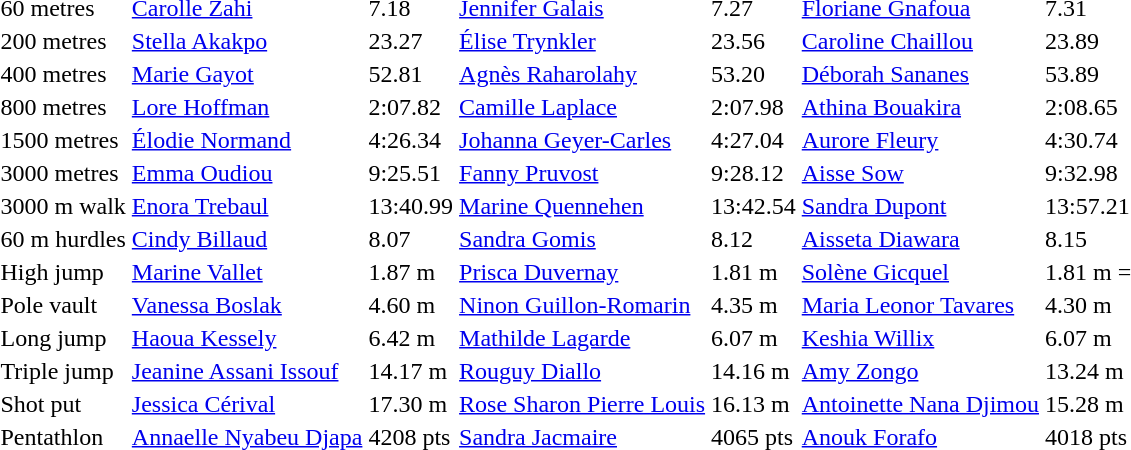<table>
<tr>
<td>60 metres</td>
<td><a href='#'>Carolle Zahi</a></td>
<td>7.18 </td>
<td><a href='#'>Jennifer Galais</a></td>
<td>7.27 </td>
<td><a href='#'>Floriane Gnafoua</a></td>
<td>7.31</td>
</tr>
<tr>
<td>200 metres</td>
<td><a href='#'>Stella Akakpo</a></td>
<td>23.27</td>
<td><a href='#'>Élise Trynkler</a></td>
<td>23.56</td>
<td><a href='#'>Caroline Chaillou</a></td>
<td>23.89</td>
</tr>
<tr>
<td>400 metres</td>
<td><a href='#'>Marie Gayot</a></td>
<td>52.81</td>
<td><a href='#'>Agnès Raharolahy</a></td>
<td>53.20</td>
<td><a href='#'>Déborah Sananes</a></td>
<td>53.89</td>
</tr>
<tr>
<td>800 metres</td>
<td><a href='#'>Lore Hoffman</a></td>
<td>2:07.82</td>
<td><a href='#'>Camille Laplace</a></td>
<td>2:07.98</td>
<td><a href='#'>Athina Bouakira</a></td>
<td>2:08.65</td>
</tr>
<tr>
<td>1500 metres</td>
<td><a href='#'>Élodie Normand</a></td>
<td>4:26.34</td>
<td><a href='#'>Johanna Geyer-Carles</a></td>
<td>4:27.04</td>
<td><a href='#'>Aurore Fleury</a></td>
<td>4:30.74</td>
</tr>
<tr>
<td>3000 metres</td>
<td><a href='#'>Emma Oudiou</a></td>
<td>9:25.51</td>
<td><a href='#'>Fanny Pruvost</a></td>
<td>9:28.12</td>
<td><a href='#'>Aisse Sow</a></td>
<td>9:32.98</td>
</tr>
<tr>
<td>3000 m walk</td>
<td><a href='#'>Enora Trebaul</a></td>
<td>13:40.99</td>
<td><a href='#'>Marine Quennehen</a></td>
<td>13:42.54</td>
<td><a href='#'>Sandra Dupont</a></td>
<td>13:57.21</td>
</tr>
<tr>
<td>60 m hurdles</td>
<td><a href='#'>Cindy Billaud</a></td>
<td>8.07</td>
<td><a href='#'>Sandra Gomis</a></td>
<td>8.12</td>
<td><a href='#'>Aisseta Diawara</a></td>
<td>8.15</td>
</tr>
<tr>
<td>High jump</td>
<td><a href='#'>Marine Vallet</a></td>
<td>1.87 m </td>
<td><a href='#'>Prisca Duvernay</a></td>
<td>1.81 m </td>
<td><a href='#'>Solène Gicquel</a></td>
<td>1.81 m =</td>
</tr>
<tr>
<td>Pole vault</td>
<td><a href='#'>Vanessa Boslak</a></td>
<td>4.60 m</td>
<td><a href='#'>Ninon Guillon-Romarin</a></td>
<td>4.35 m</td>
<td><a href='#'>Maria Leonor Tavares</a></td>
<td>4.30 m</td>
</tr>
<tr>
<td>Long jump</td>
<td><a href='#'>Haoua Kessely</a></td>
<td>6.42 m</td>
<td><a href='#'>Mathilde Lagarde</a></td>
<td>6.07 m</td>
<td><a href='#'>Keshia Willix</a></td>
<td>6.07 m</td>
</tr>
<tr>
<td>Triple jump</td>
<td><a href='#'>Jeanine Assani Issouf</a></td>
<td>14.17 m </td>
<td><a href='#'>Rouguy Diallo</a></td>
<td>14.16 m </td>
<td><a href='#'>Amy Zongo</a></td>
<td>13.24 m</td>
</tr>
<tr>
<td>Shot put</td>
<td><a href='#'>Jessica Cérival</a></td>
<td>17.30 m</td>
<td><a href='#'>Rose Sharon Pierre Louis</a></td>
<td>16.13 m </td>
<td><a href='#'>Antoinette Nana Djimou</a></td>
<td>15.28 m</td>
</tr>
<tr>
<td>Pentathlon</td>
<td><a href='#'>Annaelle Nyabeu Djapa</a></td>
<td>4208 pts</td>
<td><a href='#'>Sandra Jacmaire</a></td>
<td>4065 pts</td>
<td><a href='#'>Anouk Forafo</a></td>
<td>4018 pts</td>
</tr>
</table>
